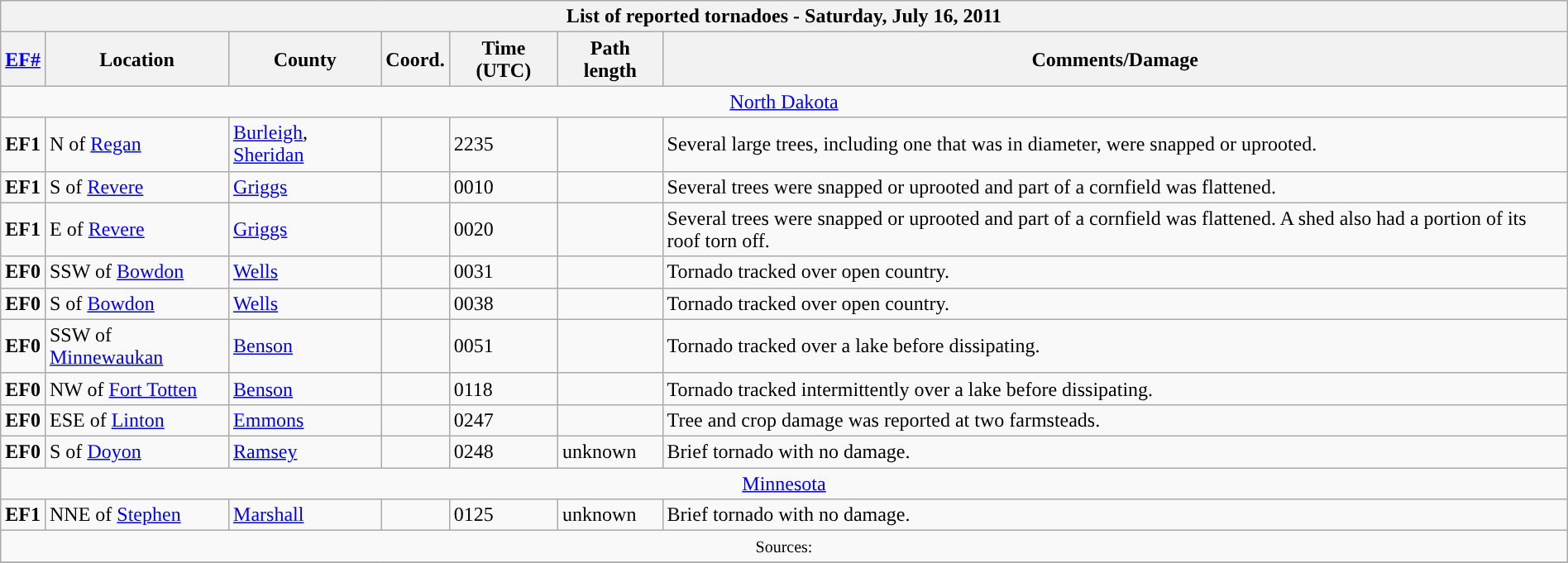<table class="wikitable collapsible" width="100%">
<tr>
<th colspan="7">List of reported tornadoes - Saturday, July 16, 2011</th>
</tr>
<tr>
<th><a href='#'>EF#</a></th>
<th>Location</th>
<th>County</th>
<th>Coord.</th>
<th>Time (UTC)</th>
<th>Path length</th>
<th>Comments/Damage</th>
</tr>
<tr>
<td colspan="7" align=center><a href='#'>North Dakota</a></td>
</tr>
<tr>
<td><strong>EF1</strong></td>
<td>N of <a href='#'>Regan</a></td>
<td><a href='#'>Burleigh</a>, <a href='#'>Sheridan</a></td>
<td></td>
<td>2235</td>
<td></td>
<td>Several large trees, including one that was  in diameter, were snapped or uprooted.</td>
</tr>
<tr>
<td><strong>EF1</strong></td>
<td>S of <a href='#'>Revere</a></td>
<td><a href='#'>Griggs</a></td>
<td></td>
<td>0010</td>
<td></td>
<td>Several trees were snapped or uprooted and part of a cornfield was flattened.</td>
</tr>
<tr>
<td><strong>EF1</strong></td>
<td>E of <a href='#'>Revere</a></td>
<td><a href='#'>Griggs</a></td>
<td></td>
<td>0020</td>
<td></td>
<td>Several trees were snapped or uprooted and part of a cornfield was flattened. A shed also had a portion of its roof torn off.</td>
</tr>
<tr>
<td><strong>EF0</strong></td>
<td>SSW of <a href='#'>Bowdon</a></td>
<td><a href='#'>Wells</a></td>
<td></td>
<td>0031</td>
<td></td>
<td>Tornado tracked over open country.</td>
</tr>
<tr>
<td><strong>EF0</strong></td>
<td>S of <a href='#'>Bowdon</a></td>
<td><a href='#'>Wells</a></td>
<td></td>
<td>0038</td>
<td></td>
<td>Tornado tracked over open country.</td>
</tr>
<tr>
<td><strong>EF0</strong></td>
<td>SSW of <a href='#'>Minnewaukan</a></td>
<td><a href='#'>Benson</a></td>
<td></td>
<td>0051</td>
<td></td>
<td>Tornado tracked over a lake before dissipating.</td>
</tr>
<tr>
<td><strong>EF0</strong></td>
<td>NW of <a href='#'>Fort Totten</a></td>
<td><a href='#'>Benson</a></td>
<td></td>
<td>0118</td>
<td></td>
<td>Tornado tracked intermittently over a lake before dissipating.</td>
</tr>
<tr>
<td><strong>EF0</strong></td>
<td>ESE of <a href='#'>Linton</a></td>
<td><a href='#'>Emmons</a></td>
<td></td>
<td>0247</td>
<td></td>
<td>Tree and crop damage was reported at two farmsteads.</td>
</tr>
<tr>
<td><strong>EF0</strong></td>
<td>S of <a href='#'>Doyon</a></td>
<td><a href='#'>Ramsey</a></td>
<td></td>
<td>0248</td>
<td>unknown</td>
<td>Brief tornado with no damage.</td>
</tr>
<tr>
<td colspan="7" align=center><a href='#'>Minnesota</a></td>
</tr>
<tr>
<td><strong>EF1</strong></td>
<td>NNE of <a href='#'>Stephen</a></td>
<td><a href='#'>Marshall</a></td>
<td></td>
<td>0125</td>
<td>unknown</td>
<td>Brief tornado with no damage.</td>
</tr>
<tr>
<td colspan="7" align=center><small>Sources: </small></td>
</tr>
<tr>
</tr>
</table>
